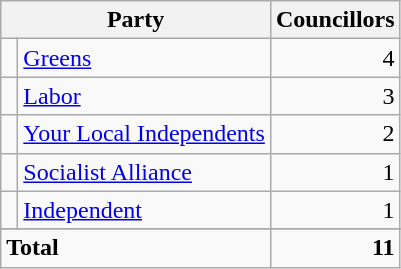<table class="wikitable">
<tr>
<th colspan="2">Party</th>
<th>Councillors</th>
</tr>
<tr>
<td> </td>
<td><a href='#'>Greens</a></td>
<td align=right>4</td>
</tr>
<tr>
<td> </td>
<td><a href='#'>Labor</a></td>
<td align=right>3</td>
</tr>
<tr>
<td> </td>
<td><a href='#'>Your Local Independents</a></td>
<td align=right>2</td>
</tr>
<tr>
<td> </td>
<td><a href='#'>Socialist Alliance</a></td>
<td align=right>1</td>
</tr>
<tr>
<td> </td>
<td><a href='#'>Independent</a></td>
<td align=right>1</td>
</tr>
<tr>
</tr>
<tr>
<td colspan="2"><strong>Total</strong></td>
<td align=right><strong>11</strong></td>
</tr>
</table>
